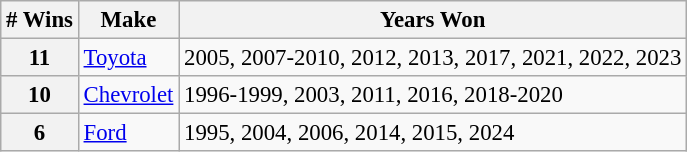<table class="wikitable" style="font-size: 95%;">
<tr>
<th># Wins</th>
<th>Make</th>
<th>Years Won</th>
</tr>
<tr>
<th>11</th>
<td> <a href='#'>Toyota</a></td>
<td>2005, 2007-2010, 2012, 2013, 2017, 2021, 2022, 2023</td>
</tr>
<tr>
<th>10</th>
<td> <a href='#'>Chevrolet</a></td>
<td>1996-1999, 2003, 2011, 2016, 2018-2020</td>
</tr>
<tr>
<th>6</th>
<td> <a href='#'>Ford</a></td>
<td>1995, 2004, 2006, 2014, 2015, 2024</td>
</tr>
</table>
